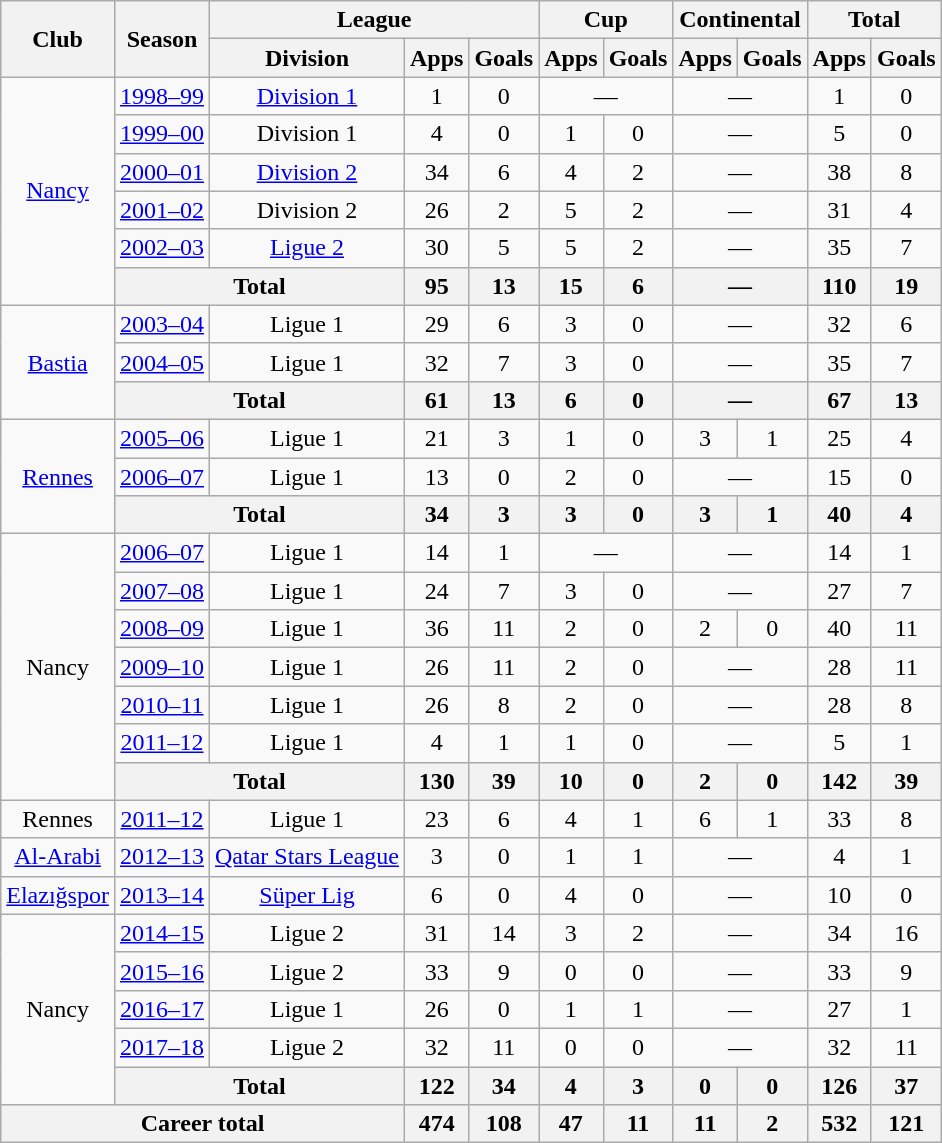<table class="wikitable" style="text-align:center">
<tr>
<th rowspan="2">Club</th>
<th rowspan="2">Season</th>
<th colspan="3">League</th>
<th colspan="2">Cup</th>
<th colspan="2">Continental</th>
<th colspan="2">Total</th>
</tr>
<tr>
<th>Division</th>
<th>Apps</th>
<th>Goals</th>
<th>Apps</th>
<th>Goals</th>
<th>Apps</th>
<th>Goals</th>
<th>Apps</th>
<th>Goals</th>
</tr>
<tr>
<td rowspan="6"><a href='#'>Nancy</a></td>
<td><a href='#'>1998–99</a></td>
<td><a href='#'>Division 1</a></td>
<td>1</td>
<td>0</td>
<td colspan="2">—</td>
<td colspan="2">—</td>
<td>1</td>
<td>0</td>
</tr>
<tr>
<td><a href='#'>1999–00</a></td>
<td>Division 1</td>
<td>4</td>
<td>0</td>
<td>1</td>
<td>0</td>
<td colspan="2">—</td>
<td>5</td>
<td>0</td>
</tr>
<tr>
<td><a href='#'>2000–01</a></td>
<td><a href='#'>Division 2</a></td>
<td>34</td>
<td>6</td>
<td>4</td>
<td>2</td>
<td colspan="2">—</td>
<td>38</td>
<td>8</td>
</tr>
<tr>
<td><a href='#'>2001–02</a></td>
<td>Division 2</td>
<td>26</td>
<td>2</td>
<td>5</td>
<td>2</td>
<td colspan="2">—</td>
<td>31</td>
<td>4</td>
</tr>
<tr>
<td><a href='#'>2002–03</a></td>
<td><a href='#'>Ligue 2</a></td>
<td>30</td>
<td>5</td>
<td>5</td>
<td>2</td>
<td colspan="2">—</td>
<td>35</td>
<td>7</td>
</tr>
<tr>
<th colspan="2">Total</th>
<th>95</th>
<th>13</th>
<th>15</th>
<th>6</th>
<th colspan=2>—</th>
<th>110</th>
<th>19</th>
</tr>
<tr>
<td rowspan="3"><a href='#'>Bastia</a></td>
<td><a href='#'>2003–04</a></td>
<td>Ligue 1</td>
<td>29</td>
<td>6</td>
<td>3</td>
<td>0</td>
<td colspan="2">—</td>
<td>32</td>
<td>6</td>
</tr>
<tr>
<td><a href='#'>2004–05</a></td>
<td>Ligue 1</td>
<td>32</td>
<td>7</td>
<td>3</td>
<td>0</td>
<td colspan="2">—</td>
<td>35</td>
<td>7</td>
</tr>
<tr>
<th colspan="2">Total</th>
<th>61</th>
<th>13</th>
<th>6</th>
<th>0</th>
<th colspan="2">—</th>
<th>67</th>
<th>13</th>
</tr>
<tr>
<td rowspan="3"><a href='#'>Rennes</a></td>
<td><a href='#'>2005–06</a></td>
<td>Ligue 1</td>
<td>21</td>
<td>3</td>
<td>1</td>
<td>0</td>
<td>3</td>
<td>1</td>
<td>25</td>
<td>4</td>
</tr>
<tr>
<td><a href='#'>2006–07</a></td>
<td>Ligue 1</td>
<td>13</td>
<td>0</td>
<td>2</td>
<td>0</td>
<td colspan="2">—</td>
<td>15</td>
<td>0</td>
</tr>
<tr>
<th colspan="2">Total</th>
<th>34</th>
<th>3</th>
<th>3</th>
<th>0</th>
<th>3</th>
<th>1</th>
<th>40</th>
<th>4</th>
</tr>
<tr>
<td rowspan="7">Nancy</td>
<td><a href='#'>2006–07</a></td>
<td>Ligue 1</td>
<td>14</td>
<td>1</td>
<td colspan="2">—</td>
<td colspan="2">—</td>
<td>14</td>
<td>1</td>
</tr>
<tr>
<td><a href='#'>2007–08</a></td>
<td>Ligue 1</td>
<td>24</td>
<td>7</td>
<td>3</td>
<td>0</td>
<td colspan="2">—</td>
<td>27</td>
<td>7</td>
</tr>
<tr>
<td><a href='#'>2008–09</a></td>
<td>Ligue 1</td>
<td>36</td>
<td>11</td>
<td>2</td>
<td>0</td>
<td>2</td>
<td>0</td>
<td>40</td>
<td>11</td>
</tr>
<tr>
<td><a href='#'>2009–10</a></td>
<td>Ligue 1</td>
<td>26</td>
<td>11</td>
<td>2</td>
<td>0</td>
<td colspan="2">—</td>
<td>28</td>
<td>11</td>
</tr>
<tr>
<td><a href='#'>2010–11</a></td>
<td>Ligue 1</td>
<td>26</td>
<td>8</td>
<td>2</td>
<td>0</td>
<td colspan="2">—</td>
<td>28</td>
<td>8</td>
</tr>
<tr>
<td><a href='#'>2011–12</a></td>
<td>Ligue 1</td>
<td>4</td>
<td>1</td>
<td>1</td>
<td>0</td>
<td colspan="2">—</td>
<td>5</td>
<td>1</td>
</tr>
<tr>
<th colspan="2">Total</th>
<th>130</th>
<th>39</th>
<th>10</th>
<th>0</th>
<th>2</th>
<th>0</th>
<th>142</th>
<th>39</th>
</tr>
<tr>
<td>Rennes</td>
<td><a href='#'>2011–12</a></td>
<td>Ligue 1</td>
<td>23</td>
<td>6</td>
<td>4</td>
<td>1</td>
<td>6</td>
<td>1</td>
<td>33</td>
<td>8</td>
</tr>
<tr>
<td><a href='#'>Al-Arabi</a></td>
<td><a href='#'>2012–13</a></td>
<td><a href='#'>Qatar Stars League</a></td>
<td>3</td>
<td>0</td>
<td>1</td>
<td>1</td>
<td colspan="2">—</td>
<td>4</td>
<td>1</td>
</tr>
<tr>
<td><a href='#'>Elazığspor</a></td>
<td><a href='#'>2013–14</a></td>
<td><a href='#'>Süper Lig</a></td>
<td>6</td>
<td>0</td>
<td>4</td>
<td>0</td>
<td colspan="2">—</td>
<td>10</td>
<td>0</td>
</tr>
<tr>
<td rowspan="5">Nancy</td>
<td><a href='#'>2014–15</a></td>
<td>Ligue 2</td>
<td>31</td>
<td>14</td>
<td>3</td>
<td>2</td>
<td colspan="2">—</td>
<td>34</td>
<td>16</td>
</tr>
<tr>
<td><a href='#'>2015–16</a></td>
<td>Ligue 2</td>
<td>33</td>
<td>9</td>
<td>0</td>
<td>0</td>
<td colspan="2">—</td>
<td>33</td>
<td>9</td>
</tr>
<tr>
<td><a href='#'>2016–17</a></td>
<td>Ligue 1</td>
<td>26</td>
<td>0</td>
<td>1</td>
<td>1</td>
<td colspan="2">—</td>
<td>27</td>
<td>1</td>
</tr>
<tr>
<td><a href='#'>2017–18</a></td>
<td>Ligue 2</td>
<td>32</td>
<td>11</td>
<td>0</td>
<td>0</td>
<td colspan="2">—</td>
<td>32</td>
<td>11</td>
</tr>
<tr>
<th colspan="2">Total</th>
<th>122</th>
<th>34</th>
<th>4</th>
<th>3</th>
<th>0</th>
<th>0</th>
<th>126</th>
<th>37</th>
</tr>
<tr>
<th colspan="3">Career total</th>
<th>474</th>
<th>108</th>
<th>47</th>
<th>11</th>
<th>11</th>
<th>2</th>
<th>532</th>
<th>121</th>
</tr>
</table>
